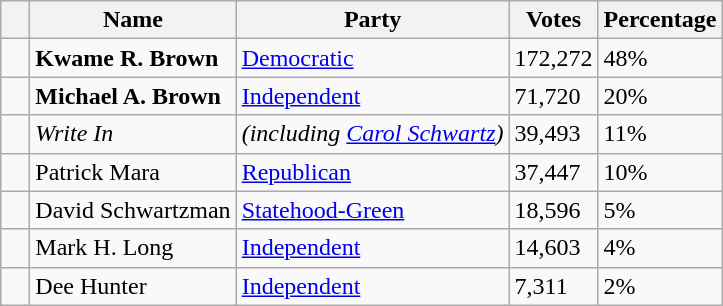<table class="wikitable">
<tr>
<th>   </th>
<th>Name</th>
<th>Party</th>
<th>Votes</th>
<th>Percentage</th>
</tr>
<tr valign="bottom">
<td></td>
<td><strong>Kwame R. Brown</strong></td>
<td><a href='#'>Democratic</a></td>
<td>172,272</td>
<td>48%</td>
</tr>
<tr>
<td></td>
<td><strong>Michael A. Brown</strong></td>
<td><a href='#'>Independent</a></td>
<td>71,720</td>
<td>20%</td>
</tr>
<tr>
<td></td>
<td><em>Write In</em></td>
<td><em>(including <a href='#'>Carol Schwartz</a>)</em></td>
<td>39,493</td>
<td>11%</td>
</tr>
<tr>
<td></td>
<td>Patrick Mara</td>
<td><a href='#'>Republican</a></td>
<td>37,447</td>
<td>10%</td>
</tr>
<tr>
<td></td>
<td>David Schwartzman</td>
<td><a href='#'>Statehood-Green</a></td>
<td>18,596</td>
<td>5%</td>
</tr>
<tr>
<td></td>
<td>Mark H. Long</td>
<td><a href='#'>Independent</a></td>
<td>14,603</td>
<td>4%</td>
</tr>
<tr>
<td></td>
<td>Dee Hunter</td>
<td><a href='#'>Independent</a></td>
<td>7,311</td>
<td>2%</td>
</tr>
</table>
